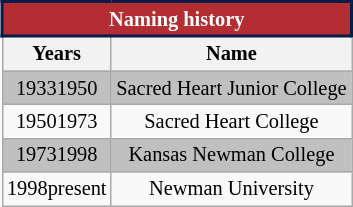<table class="wikitable" style="float:right; font-size:85%; clear:left; margin:0 0 1em 1em;">
<tr>
<td colspan="2" style="text-align:center; font-size:100%; background:#B32D33; color:white; border: 2px solid #051C48"><strong>Naming history</strong></td>
</tr>
<tr>
<th>Years</th>
<th>Name</th>
</tr>
<tr style="text-align:center; background:silver;">
<td>19331950</td>
<td>Sacred Heart Junior College</td>
</tr>
<tr style="text-align:center;">
<td>19501973</td>
<td>Sacred Heart College</td>
</tr>
<tr style="text-align:center; background:silver;">
<td>19731998</td>
<td>Kansas Newman College</td>
</tr>
<tr style="text-align:center;">
<td>1998present</td>
<td>Newman University</td>
</tr>
</table>
